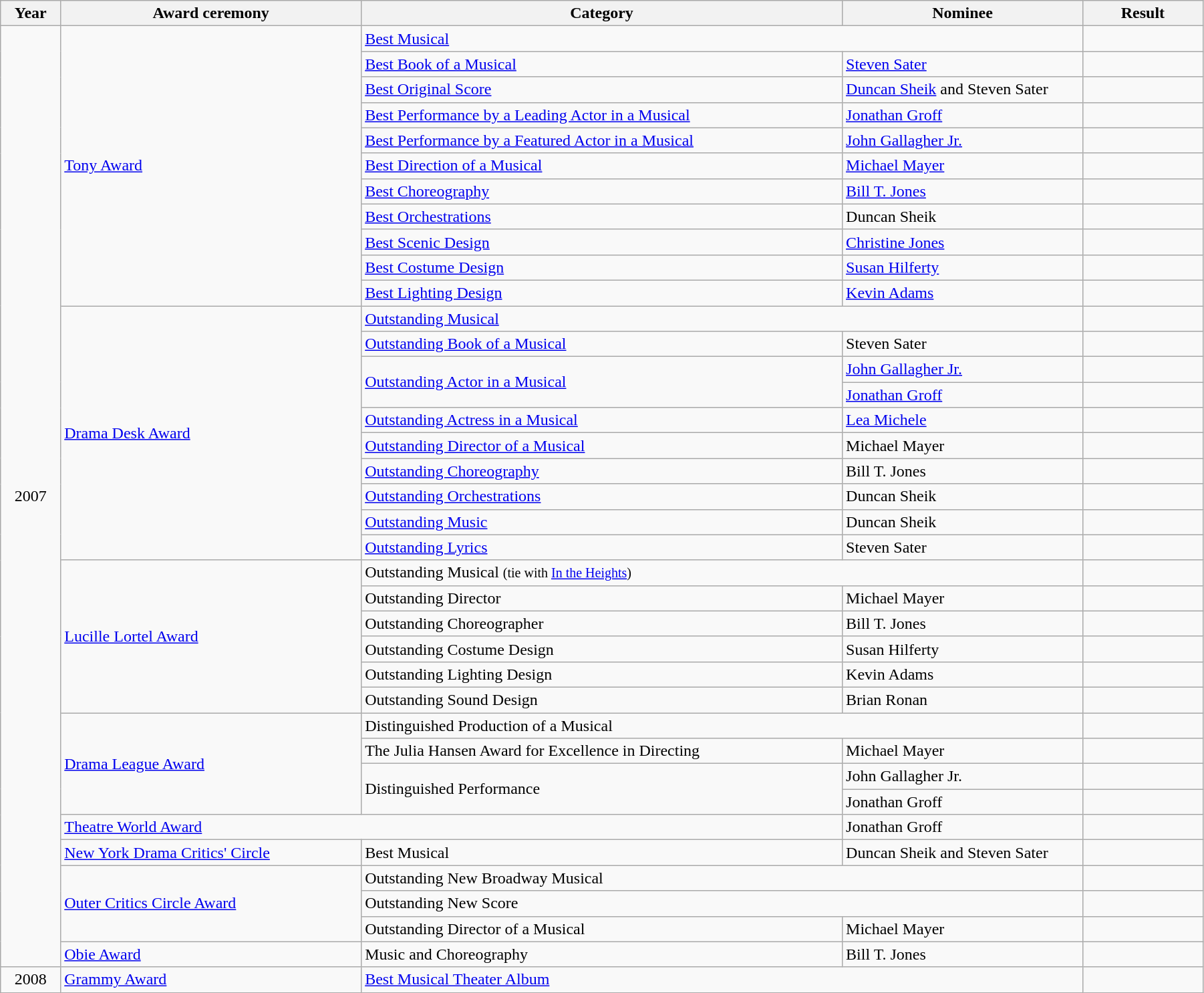<table class="wikitable" style="width:95%;">
<tr>
<th style="width:5%;">Year</th>
<th style="width:25%;">Award ceremony</th>
<th style="width:40%;">Category</th>
<th style="width:20%;">Nominee</th>
<th style="width:10%;">Result</th>
</tr>
<tr>
<td rowspan="37" style="text-align:center;">2007</td>
<td rowspan="11"><a href='#'>Tony Award</a></td>
<td colspan="2"><a href='#'>Best Musical</a></td>
<td></td>
</tr>
<tr>
<td><a href='#'>Best Book of a Musical</a></td>
<td><a href='#'>Steven Sater</a></td>
<td></td>
</tr>
<tr>
<td><a href='#'>Best Original Score</a></td>
<td><a href='#'>Duncan Sheik</a> and Steven Sater</td>
<td></td>
</tr>
<tr>
<td><a href='#'>Best Performance by a Leading Actor in a Musical</a></td>
<td><a href='#'>Jonathan Groff</a></td>
<td></td>
</tr>
<tr>
<td><a href='#'>Best Performance by a Featured Actor in a Musical</a></td>
<td><a href='#'>John Gallagher Jr.</a></td>
<td></td>
</tr>
<tr>
<td><a href='#'>Best Direction of a Musical</a></td>
<td><a href='#'>Michael Mayer</a></td>
<td></td>
</tr>
<tr>
<td><a href='#'>Best Choreography</a></td>
<td><a href='#'>Bill T. Jones</a></td>
<td></td>
</tr>
<tr>
<td><a href='#'>Best Orchestrations</a></td>
<td>Duncan Sheik</td>
<td></td>
</tr>
<tr>
<td><a href='#'>Best Scenic Design</a></td>
<td><a href='#'>Christine Jones</a></td>
<td></td>
</tr>
<tr>
<td><a href='#'>Best Costume Design</a></td>
<td><a href='#'>Susan Hilferty</a></td>
<td></td>
</tr>
<tr>
<td><a href='#'>Best Lighting Design</a></td>
<td><a href='#'>Kevin Adams</a></td>
<td></td>
</tr>
<tr>
<td rowspan="10"><a href='#'>Drama Desk Award</a></td>
<td colspan="2"><a href='#'>Outstanding Musical</a></td>
<td></td>
</tr>
<tr>
<td><a href='#'>Outstanding Book of a Musical</a></td>
<td>Steven Sater</td>
<td></td>
</tr>
<tr>
<td rowspan="2"><a href='#'>Outstanding Actor in a Musical</a></td>
<td><a href='#'>John Gallagher Jr.</a></td>
<td></td>
</tr>
<tr>
<td><a href='#'>Jonathan Groff</a></td>
<td></td>
</tr>
<tr>
<td><a href='#'>Outstanding Actress in a Musical</a></td>
<td><a href='#'>Lea Michele</a></td>
<td></td>
</tr>
<tr>
<td><a href='#'>Outstanding Director of a Musical</a></td>
<td>Michael Mayer</td>
<td></td>
</tr>
<tr>
<td><a href='#'>Outstanding Choreography</a></td>
<td>Bill T. Jones</td>
<td></td>
</tr>
<tr>
<td><a href='#'>Outstanding Orchestrations</a></td>
<td>Duncan Sheik</td>
<td></td>
</tr>
<tr>
<td><a href='#'>Outstanding Music</a></td>
<td>Duncan Sheik</td>
<td></td>
</tr>
<tr>
<td><a href='#'>Outstanding Lyrics</a></td>
<td>Steven Sater</td>
<td></td>
</tr>
<tr>
<td rowspan="6"><a href='#'>Lucille Lortel Award</a></td>
<td colspan="2">Outstanding Musical <small>(tie with <a href='#'>In the Heights</a>)</small></td>
<td></td>
</tr>
<tr>
<td>Outstanding Director</td>
<td>Michael Mayer</td>
<td></td>
</tr>
<tr>
<td>Outstanding Choreographer</td>
<td>Bill T. Jones</td>
<td></td>
</tr>
<tr>
<td>Outstanding Costume Design</td>
<td>Susan Hilferty</td>
<td></td>
</tr>
<tr>
<td>Outstanding Lighting Design</td>
<td>Kevin Adams</td>
<td></td>
</tr>
<tr>
<td>Outstanding Sound Design</td>
<td>Brian Ronan</td>
<td></td>
</tr>
<tr>
<td rowspan="4"><a href='#'>Drama League Award</a></td>
<td colspan="2">Distinguished Production of a Musical</td>
<td></td>
</tr>
<tr>
<td>The Julia Hansen Award for Excellence in Directing</td>
<td>Michael Mayer</td>
<td></td>
</tr>
<tr>
<td rowspan="2">Distinguished Performance</td>
<td>John Gallagher Jr.</td>
<td></td>
</tr>
<tr>
<td>Jonathan Groff</td>
<td></td>
</tr>
<tr>
<td colspan="2"><a href='#'>Theatre World Award</a></td>
<td>Jonathan Groff</td>
<td></td>
</tr>
<tr>
<td><a href='#'>New York Drama Critics' Circle</a></td>
<td>Best Musical</td>
<td>Duncan Sheik and Steven Sater</td>
<td></td>
</tr>
<tr>
<td rowspan="3"><a href='#'>Outer Critics Circle Award</a></td>
<td colspan="2">Outstanding New Broadway Musical</td>
<td></td>
</tr>
<tr>
<td colspan="2">Outstanding New Score</td>
<td></td>
</tr>
<tr>
<td>Outstanding Director of a Musical</td>
<td>Michael Mayer</td>
<td></td>
</tr>
<tr>
<td><a href='#'>Obie Award</a></td>
<td>Music and Choreography</td>
<td>Bill T. Jones</td>
<td></td>
</tr>
<tr>
<td style="text-align:center;">2008</td>
<td><a href='#'>Grammy Award</a></td>
<td colspan="2"><a href='#'>Best Musical Theater Album</a></td>
<td></td>
</tr>
</table>
